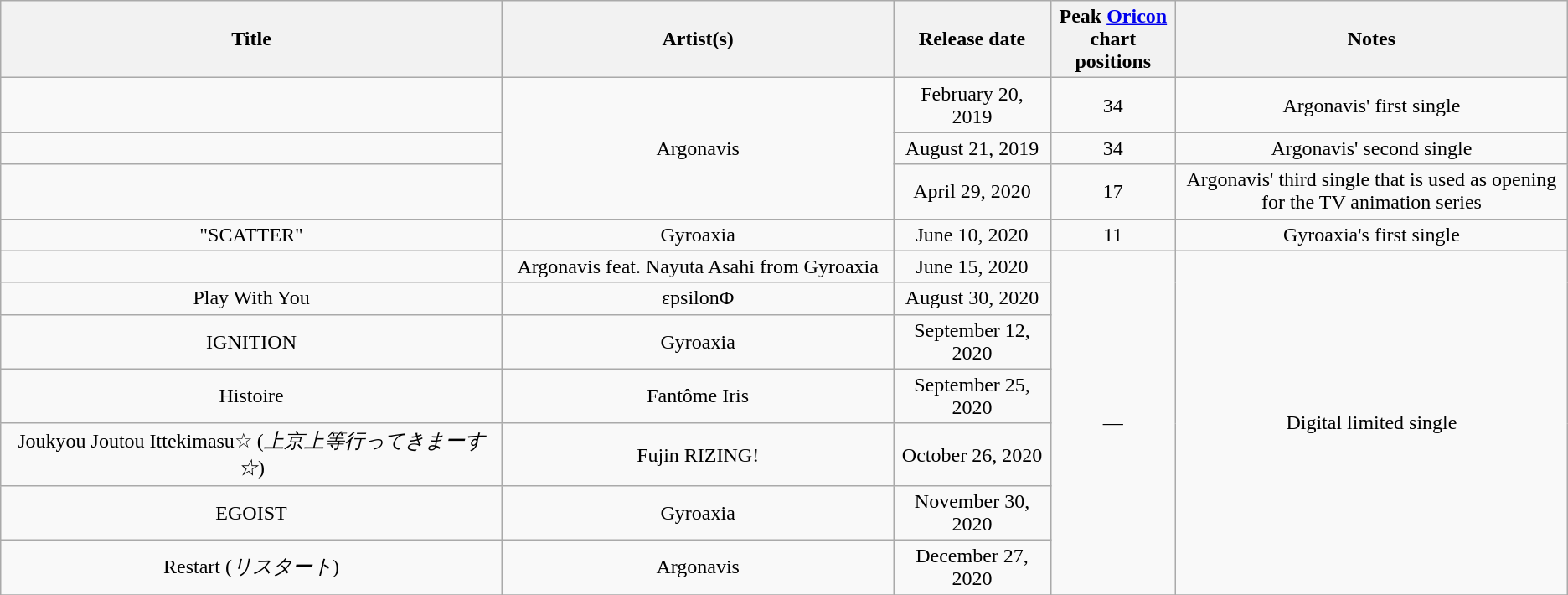<table class="wikitable plainrowheaders" style="text-align:center;">
<tr>
<th scope="col" rowspan="1">Title</th>
<th scope="col" rowspan="1" width="25%">Artist(s)</th>
<th scope="col" colspan="1" width="10%">Release date</th>
<th scope="col" rowspan="1" width="8%">Peak <a href='#'>Oricon</a><br>chart positions</th>
<th scope="col" rowspan="1" width="25%">Notes</th>
</tr>
<tr>
<td></td>
<td rowspan="3">Argonavis</td>
<td>February 20, 2019</td>
<td>34</td>
<td>Argonavis' first single</td>
</tr>
<tr>
<td></td>
<td>August 21, 2019</td>
<td>34</td>
<td>Argonavis' second single</td>
</tr>
<tr>
<td></td>
<td>April 29, 2020</td>
<td>17</td>
<td>Argonavis' third single that is used as opening for the TV animation series</td>
</tr>
<tr>
<td>"SCATTER"</td>
<td>Gyroaxia</td>
<td>June 10, 2020</td>
<td>11</td>
<td>Gyroaxia's first single</td>
</tr>
<tr>
<td></td>
<td>Argonavis feat. Nayuta Asahi from Gyroaxia</td>
<td>June 15, 2020</td>
<td rowspan="7">—</td>
<td rowspan="7">Digital limited single</td>
</tr>
<tr>
<td>Play With You</td>
<td>εpsilonΦ</td>
<td>August 30, 2020</td>
</tr>
<tr>
<td>IGNITION</td>
<td>Gyroaxia</td>
<td>September 12, 2020</td>
</tr>
<tr>
<td>Histoire</td>
<td>Fantôme Iris</td>
<td>September 25, 2020</td>
</tr>
<tr>
<td>Joukyou Joutou Ittekimasu☆ (<em>上京上等行ってきまーす☆</em>)</td>
<td>Fujin RIZING!</td>
<td>October 26, 2020</td>
</tr>
<tr>
<td>EGOIST</td>
<td>Gyroaxia</td>
<td>November 30, 2020</td>
</tr>
<tr>
<td>Restart (<em>リスタート</em>)</td>
<td>Argonavis</td>
<td>December 27, 2020</td>
</tr>
<tr>
</tr>
</table>
